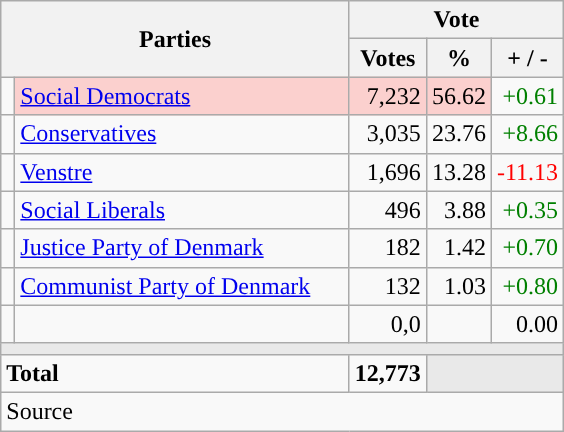<table class="wikitable" style="text-align:right;">
<tr>
<th style="text-align:centre;" rowspan="2" colspan="2" width="225">Parties</th>
<th colspan="3">Vote</th>
</tr>
<tr>
<th width="15">Votes</th>
<th width="15">%</th>
<th width="15">+ / -</th>
</tr>
<tr>
<td width="2" style="color:inherit;background:"></td>
<td bgcolor=#fbd0ce  align="left"><a href='#'>Social Democrats</a></td>
<td bgcolor=#fbd0ce>7,232</td>
<td bgcolor=#fbd0ce>56.62</td>
<td style=color:green;>+0.61</td>
</tr>
<tr>
<td width="2" style="color:inherit;background:"></td>
<td align="left"><a href='#'>Conservatives</a></td>
<td>3,035</td>
<td>23.76</td>
<td style=color:green;>+8.66</td>
</tr>
<tr>
<td width="2" style="color:inherit;background:"></td>
<td align="left"><a href='#'>Venstre</a></td>
<td>1,696</td>
<td>13.28</td>
<td style=color:red;>-11.13</td>
</tr>
<tr>
<td width="2" style="color:inherit;background:"></td>
<td align="left"><a href='#'>Social Liberals</a></td>
<td>496</td>
<td>3.88</td>
<td style=color:green;>+0.35</td>
</tr>
<tr>
<td width="2" style="color:inherit;background:"></td>
<td align="left"><a href='#'>Justice Party of Denmark</a></td>
<td>182</td>
<td>1.42</td>
<td style=color:green;>+0.70</td>
</tr>
<tr>
<td width="2" style="color:inherit;background:"></td>
<td align="left"><a href='#'>Communist Party of Denmark</a></td>
<td>132</td>
<td>1.03</td>
<td style=color:green;>+0.80</td>
</tr>
<tr>
<td width="2" style="color:inherit;background:"></td>
<td align="left"></td>
<td>0,0</td>
<td></td>
<td>0.00</td>
</tr>
<tr>
<td colspan="7" bgcolor="#E9E9E9"></td>
</tr>
<tr>
<td align="left" colspan="2"><strong>Total</strong></td>
<td><strong>12,773</strong></td>
<td bgcolor="#E9E9E9" colspan="2"></td>
</tr>
<tr>
<td align="left" colspan="6">Source</td>
</tr>
</table>
